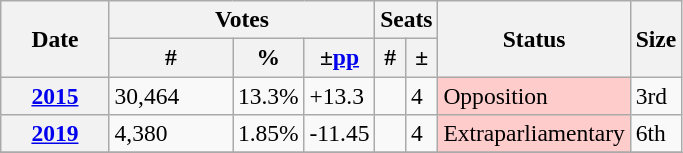<table class="wikitable" style="font-size:98%;">
<tr>
<th width="65" rowspan="2">Date</th>
<th colspan="3">Votes</th>
<th colspan="2">Seats</th>
<th rowspan="2">Status</th>
<th rowspan="2">Size</th>
</tr>
<tr>
<th width="75">#</th>
<th>%</th>
<th>±<a href='#'>pp</a></th>
<th>#</th>
<th>±</th>
</tr>
<tr>
<th><a href='#'>2015</a></th>
<td>30,464</td>
<td>13.3%</td>
<td>+13.3</td>
<td style="text-align:center;"></td>
<td>4</td>
<td style="background-color:#fcc;">Opposition</td>
<td>3rd</td>
</tr>
<tr>
<th><a href='#'>2019</a></th>
<td>4,380</td>
<td>1.85%</td>
<td>-11.45</td>
<td style="text-align:center;"></td>
<td>4</td>
<td style="background-color:#fcc;">Extraparliamentary</td>
<td>6th</td>
</tr>
<tr>
</tr>
</table>
